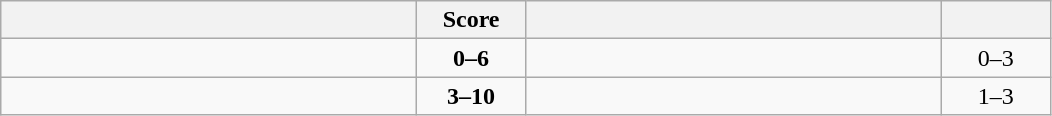<table class="wikitable" style="text-align: center; ">
<tr>
<th align="right" width="270"></th>
<th width="65">Score</th>
<th align="left" width="270"></th>
<th width="65"></th>
</tr>
<tr>
<td align="left"></td>
<td><strong>0–6</strong></td>
<td align="left"><strong></strong></td>
<td>0–3 <strong></strong></td>
</tr>
<tr>
<td align="left"></td>
<td><strong>3–10</strong></td>
<td align="left"><strong></strong></td>
<td>1–3 <strong></strong></td>
</tr>
</table>
